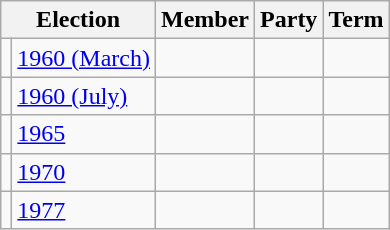<table class="wikitable">
<tr>
<th colspan="2">Election</th>
<th>Member</th>
<th>Party</th>
<th>Term</th>
</tr>
<tr>
<td style="background-color: "></td>
<td><a href='#'>1960 (March)</a></td>
<td></td>
<td></td>
<td></td>
</tr>
<tr>
<td style="background-color: "></td>
<td><a href='#'>1960 (July)</a></td>
<td></td>
<td></td>
<td></td>
</tr>
<tr>
<td style="background-color: "></td>
<td><a href='#'>1965</a></td>
<td></td>
<td></td>
<td></td>
</tr>
<tr>
<td style="background-color: "></td>
<td><a href='#'>1970</a></td>
<td></td>
<td></td>
<td></td>
</tr>
<tr>
<td style="background-color: "></td>
<td><a href='#'>1977</a></td>
<td></td>
<td></td>
<td></td>
</tr>
</table>
